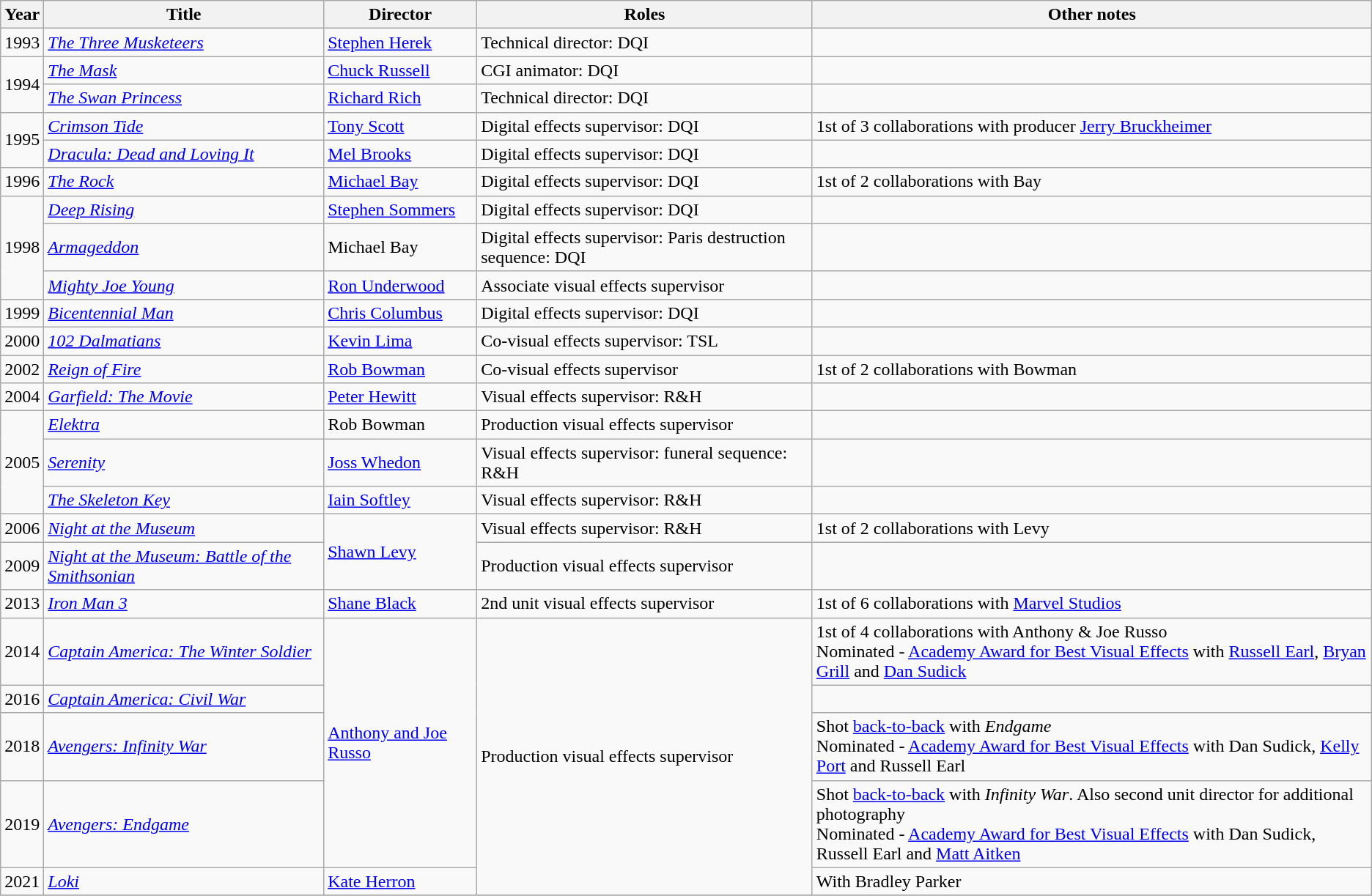<table class="wikitable">
<tr>
<th>Year</th>
<th>Title</th>
<th>Director</th>
<th>Roles</th>
<th>Other notes</th>
</tr>
<tr>
<td>1993</td>
<td><em><a href='#'>The Three Musketeers</a></em></td>
<td><a href='#'>Stephen Herek</a></td>
<td>Technical director: DQI</td>
<td></td>
</tr>
<tr>
<td rowspan="2">1994</td>
<td><em><a href='#'>The Mask</a></em></td>
<td><a href='#'>Chuck Russell</a></td>
<td>CGI animator: DQI</td>
<td></td>
</tr>
<tr>
<td><em><a href='#'>The Swan Princess</a></em></td>
<td><a href='#'>Richard Rich</a></td>
<td>Technical director: DQI</td>
<td></td>
</tr>
<tr>
<td rowspan="2">1995</td>
<td><em><a href='#'>Crimson Tide</a></em></td>
<td><a href='#'>Tony Scott</a></td>
<td>Digital effects supervisor: DQI</td>
<td>1st of 3 collaborations with producer <a href='#'>Jerry Bruckheimer</a></td>
</tr>
<tr>
<td><em><a href='#'>Dracula: Dead and Loving It</a></em></td>
<td><a href='#'>Mel Brooks</a></td>
<td>Digital effects supervisor: DQI</td>
<td></td>
</tr>
<tr>
<td>1996</td>
<td><em><a href='#'>The Rock</a></em></td>
<td><a href='#'>Michael Bay</a></td>
<td>Digital effects supervisor: DQI</td>
<td>1st of 2 collaborations with Bay</td>
</tr>
<tr>
<td rowspan="3">1998</td>
<td><em><a href='#'>Deep Rising</a></em></td>
<td><a href='#'>Stephen Sommers</a></td>
<td>Digital effects supervisor: DQI</td>
<td></td>
</tr>
<tr>
<td><em><a href='#'>Armageddon</a></em></td>
<td>Michael Bay</td>
<td>Digital effects supervisor: Paris destruction sequence: DQI</td>
<td></td>
</tr>
<tr>
<td><em><a href='#'>Mighty Joe Young</a></em></td>
<td><a href='#'>Ron Underwood</a></td>
<td>Associate visual effects supervisor</td>
<td></td>
</tr>
<tr>
<td>1999</td>
<td><em><a href='#'>Bicentennial Man</a></em></td>
<td><a href='#'>Chris Columbus</a></td>
<td>Digital effects supervisor: DQI</td>
<td></td>
</tr>
<tr>
<td>2000</td>
<td><em><a href='#'>102 Dalmatians</a></em></td>
<td><a href='#'>Kevin Lima</a></td>
<td>Co-visual effects supervisor: TSL</td>
<td></td>
</tr>
<tr>
<td>2002</td>
<td><em><a href='#'>Reign of Fire</a></em></td>
<td><a href='#'>Rob Bowman</a></td>
<td>Co-visual effects supervisor</td>
<td>1st of 2 collaborations with Bowman</td>
</tr>
<tr>
<td>2004</td>
<td><em><a href='#'>Garfield: The Movie</a></em></td>
<td><a href='#'>Peter Hewitt</a></td>
<td>Visual effects supervisor: R&H</td>
<td></td>
</tr>
<tr>
<td rowspan="3">2005</td>
<td><em><a href='#'>Elektra</a></em></td>
<td>Rob Bowman</td>
<td>Production visual effects supervisor</td>
<td></td>
</tr>
<tr>
<td><em><a href='#'>Serenity</a></em></td>
<td><a href='#'>Joss Whedon</a></td>
<td>Visual effects supervisor: funeral sequence: R&H</td>
<td></td>
</tr>
<tr>
<td><em><a href='#'>The Skeleton Key</a></em></td>
<td><a href='#'>Iain Softley</a></td>
<td>Visual effects supervisor: R&H</td>
<td></td>
</tr>
<tr>
<td>2006</td>
<td><em><a href='#'>Night at the Museum</a></em></td>
<td rowspan="2"><a href='#'>Shawn Levy</a></td>
<td>Visual effects supervisor: R&H</td>
<td>1st of 2 collaborations with Levy</td>
</tr>
<tr>
<td>2009</td>
<td><em><a href='#'>Night at the Museum: Battle of the Smithsonian</a></em></td>
<td>Production visual effects supervisor</td>
<td></td>
</tr>
<tr>
<td>2013</td>
<td><em><a href='#'>Iron Man 3</a></em></td>
<td><a href='#'>Shane Black</a></td>
<td>2nd unit visual effects supervisor</td>
<td>1st of 6 collaborations with <a href='#'>Marvel Studios</a></td>
</tr>
<tr>
<td>2014</td>
<td><em><a href='#'>Captain America: The Winter Soldier</a></em></td>
<td rowspan="4"><a href='#'>Anthony and Joe Russo</a></td>
<td rowspan="5">Production visual effects supervisor</td>
<td>1st of 4 collaborations with Anthony & Joe Russo<br>Nominated - <a href='#'>Academy Award for Best Visual Effects</a> with <a href='#'>Russell Earl</a>, <a href='#'>Bryan Grill</a> and <a href='#'>Dan Sudick</a></td>
</tr>
<tr>
<td>2016</td>
<td><em><a href='#'>Captain America: Civil War</a></em></td>
<td></td>
</tr>
<tr>
<td>2018</td>
<td><em><a href='#'>Avengers: Infinity War</a></em></td>
<td>Shot <a href='#'>back-to-back</a> with <em>Endgame</em><br>Nominated - <a href='#'>Academy Award for Best Visual Effects</a> with Dan Sudick, <a href='#'>Kelly Port</a> and Russell Earl</td>
</tr>
<tr>
<td>2019</td>
<td><em><a href='#'>Avengers: Endgame</a></em></td>
<td>Shot <a href='#'>back-to-back</a> with <em>Infinity War</em>. Also second unit director for additional photography<br>Nominated - <a href='#'>Academy Award for Best Visual Effects</a> with Dan Sudick, Russell Earl and <a href='#'>Matt Aitken</a></td>
</tr>
<tr>
<td>2021</td>
<td><em><a href='#'>Loki</a></em></td>
<td><a href='#'>Kate Herron</a></td>
<td>With Bradley Parker</td>
</tr>
<tr>
</tr>
</table>
